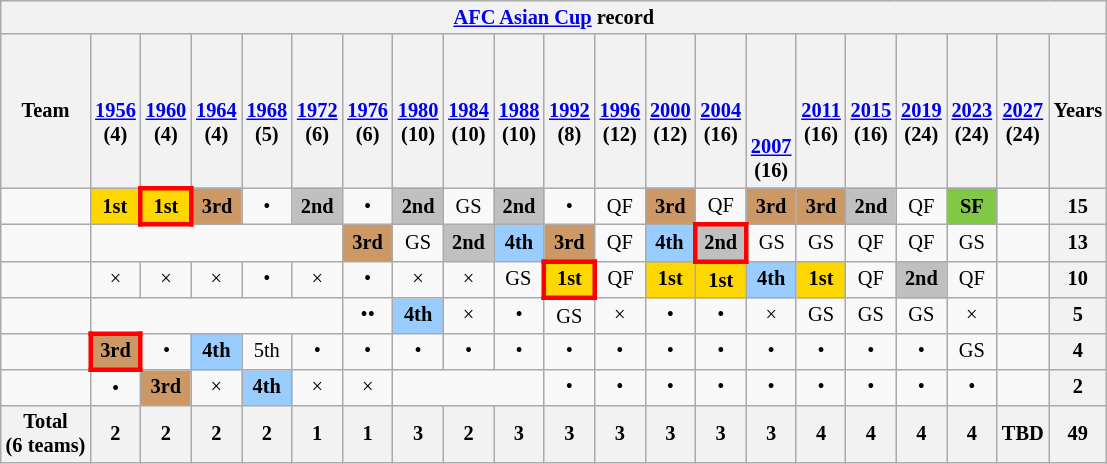<table class="wikitable" style="text-align:center; font-size:85%;">
<tr>
<th colspan=21><a href='#'>AFC Asian Cup</a> record</th>
</tr>
<tr>
<th>Team</th>
<th><br><a href='#'>1956</a><br>(4)</th>
<th><br><a href='#'>1960</a><br>(4)</th>
<th><br><a href='#'>1964</a><br>(4)</th>
<th><br><a href='#'>1968</a><br>(5)</th>
<th><br><a href='#'>1972</a><br>(6)</th>
<th><br><a href='#'>1976</a><br>(6)</th>
<th><br><a href='#'>1980</a><br>(10)</th>
<th><br><a href='#'>1984</a><br>(10)</th>
<th><br><a href='#'>1988</a><br>(10)</th>
<th><br><a href='#'>1992</a><br>(8)</th>
<th><br><a href='#'>1996</a><br>(12)</th>
<th><br><a href='#'>2000</a><br>(12)</th>
<th><br><a href='#'>2004</a><br>(16)</th>
<th><br><br><br><br><a href='#'>2007</a><br>(16)</th>
<th><br><a href='#'>2011</a><br>(16)</th>
<th><br><a href='#'>2015</a><br>(16)</th>
<th><br><a href='#'>2019</a><br>(24)</th>
<th><br><a href='#'>2023</a><br>(24)</th>
<th><br><a href='#'>2027</a><br>(24)</th>
<th>Years</th>
</tr>
<tr>
<td align=left></td>
<td bgcolor="gold"><strong>1st</strong></td>
<td style="border: 3px solid red" bgcolor="gold"><strong>1st</strong></td>
<td bgcolor=#cc9966><strong>3rd</strong></td>
<td>•</td>
<td bgcolor="silver"><strong>2nd</strong></td>
<td>•</td>
<td bgcolor="silver"><strong>2nd</strong></td>
<td>GS</td>
<td bgcolor="silver"><strong>2nd</strong></td>
<td>•</td>
<td>QF</td>
<td bgcolor=#cc9966><strong>3rd</strong></td>
<td>QF</td>
<td bgcolor=#cc9966><strong>3rd</strong></td>
<td bgcolor=#cc9966><strong>3rd</strong></td>
<td bgcolor="silver"><strong>2nd</strong></td>
<td>QF</td>
<td bgcolor=#81c846><strong>SF</strong></td>
<td></td>
<th>15</th>
</tr>
<tr>
<td align=left></td>
<td colspan=5></td>
<td bgcolor=#cc9966><strong>3rd</strong></td>
<td>GS</td>
<td bgcolor="silver"><strong>2nd</strong></td>
<td bgcolor=#9acdff><strong>4th</strong></td>
<td bgcolor=#cc9966><strong>3rd</strong></td>
<td>QF</td>
<td bgcolor=#9acdff><strong>4th</strong></td>
<td style="border: 3px solid red" bgcolor="silver"><strong>2nd</strong></td>
<td>GS</td>
<td>GS</td>
<td>QF</td>
<td>QF</td>
<td>GS</td>
<td></td>
<th>13</th>
</tr>
<tr>
<td align=left></td>
<td>×</td>
<td>×</td>
<td>×</td>
<td>•</td>
<td>×</td>
<td>•</td>
<td>×</td>
<td>×</td>
<td>GS</td>
<td style="border: 3px solid red" bgcolor="gold"><strong>1st</strong></td>
<td>QF</td>
<td bgcolor="gold"><strong>1st</strong></td>
<td bgcolor="gold"><strong>1st</strong></td>
<td bgcolor=#9acdff><strong>4th</strong></td>
<td bgcolor="gold"><strong>1st</strong></td>
<td>QF</td>
<td bgcolor="silver"><strong>2nd</strong></td>
<td>QF</td>
<td></td>
<th>10</th>
</tr>
<tr>
<td align=left></td>
<td colspan=5></td>
<td>••</td>
<td bgcolor=#9acdff><strong>4th</strong></td>
<td>×</td>
<td>•</td>
<td>GS</td>
<td>×</td>
<td>•</td>
<td>•</td>
<td>×</td>
<td>GS</td>
<td>GS</td>
<td>GS</td>
<td>×</td>
<td></td>
<th>5</th>
</tr>
<tr>
<td align=left></td>
<td style="border: 3px solid red" bgcolor=#cc9966><strong>3rd</strong></td>
<td>•</td>
<td bgcolor=#9acdff><strong>4th</strong></td>
<td>5th</td>
<td>•</td>
<td>•</td>
<td>•</td>
<td>•</td>
<td>•</td>
<td>•</td>
<td>•</td>
<td>•</td>
<td>•</td>
<td>•</td>
<td>•</td>
<td>•</td>
<td>•</td>
<td>GS</td>
<td></td>
<th>4</th>
</tr>
<tr>
<td align=left></td>
<td>•</td>
<td bgcolor=#cc9966><strong>3rd</strong></td>
<td>×</td>
<td bgcolor=#9acdff><strong>4th</strong></td>
<td>×</td>
<td>×</td>
<td colspan=3></td>
<td>•</td>
<td>•</td>
<td>•</td>
<td>•</td>
<td>•</td>
<td>•</td>
<td>•</td>
<td>•</td>
<td>•</td>
<td></td>
<th>2</th>
</tr>
<tr>
<th align=left><strong>Total<br>(6 teams)</strong></th>
<th><strong>2</strong></th>
<th><strong>2</strong></th>
<th><strong>2</strong></th>
<th><strong>2</strong></th>
<th><strong>1</strong></th>
<th><strong>1</strong></th>
<th><strong>3</strong></th>
<th><strong>2</strong></th>
<th><strong>3</strong></th>
<th><strong>3</strong></th>
<th><strong>3</strong></th>
<th><strong>3</strong></th>
<th><strong>3</strong></th>
<th><strong>3</strong></th>
<th><strong>4</strong></th>
<th><strong>4</strong></th>
<th><strong>4</strong></th>
<th><strong>4</strong></th>
<th><strong>TBD</strong></th>
<th><strong>49</strong></th>
</tr>
</table>
